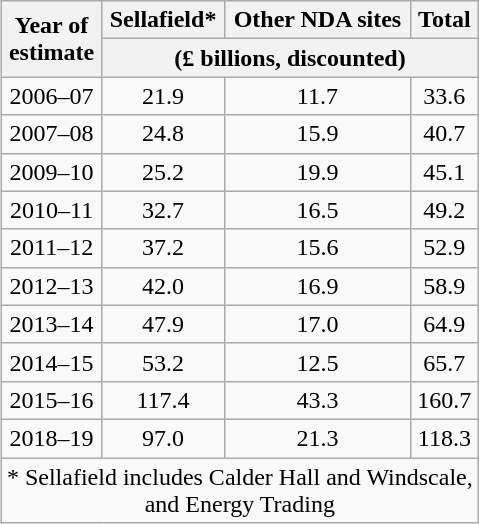<table class="wikitable"  style="text-align:center; margin-left:10px; float:right;">
<tr>
<th rowspan=2>Year of<br>estimate</th>
<th>Sellafield*</th>
<th>Other NDA sites</th>
<th>Total</th>
</tr>
<tr>
<th colspan=3>(£ billions, discounted)</th>
</tr>
<tr>
<td>2006–07</td>
<td>21.9</td>
<td>11.7</td>
<td>33.6</td>
</tr>
<tr>
<td>2007–08</td>
<td>24.8</td>
<td>15.9</td>
<td>40.7</td>
</tr>
<tr>
<td>2009–10</td>
<td>25.2</td>
<td>19.9</td>
<td>45.1</td>
</tr>
<tr>
<td>2010–11</td>
<td>32.7</td>
<td>16.5</td>
<td>49.2</td>
</tr>
<tr>
<td>2011–12</td>
<td>37.2</td>
<td>15.6</td>
<td>52.9</td>
</tr>
<tr>
<td>2012–13</td>
<td>42.0</td>
<td>16.9</td>
<td>58.9</td>
</tr>
<tr>
<td>2013–14</td>
<td>47.9</td>
<td>17.0</td>
<td>64.9</td>
</tr>
<tr>
<td>2014–15</td>
<td>53.2</td>
<td>12.5</td>
<td>65.7</td>
</tr>
<tr>
<td>2015–16</td>
<td>117.4</td>
<td>43.3</td>
<td>160.7</td>
</tr>
<tr>
<td>2018–19</td>
<td>97.0</td>
<td>21.3</td>
<td>118.3</td>
</tr>
<tr>
<td colspan=4>* Sellafield includes Calder Hall and Windscale,<br>and Energy Trading</td>
</tr>
</table>
